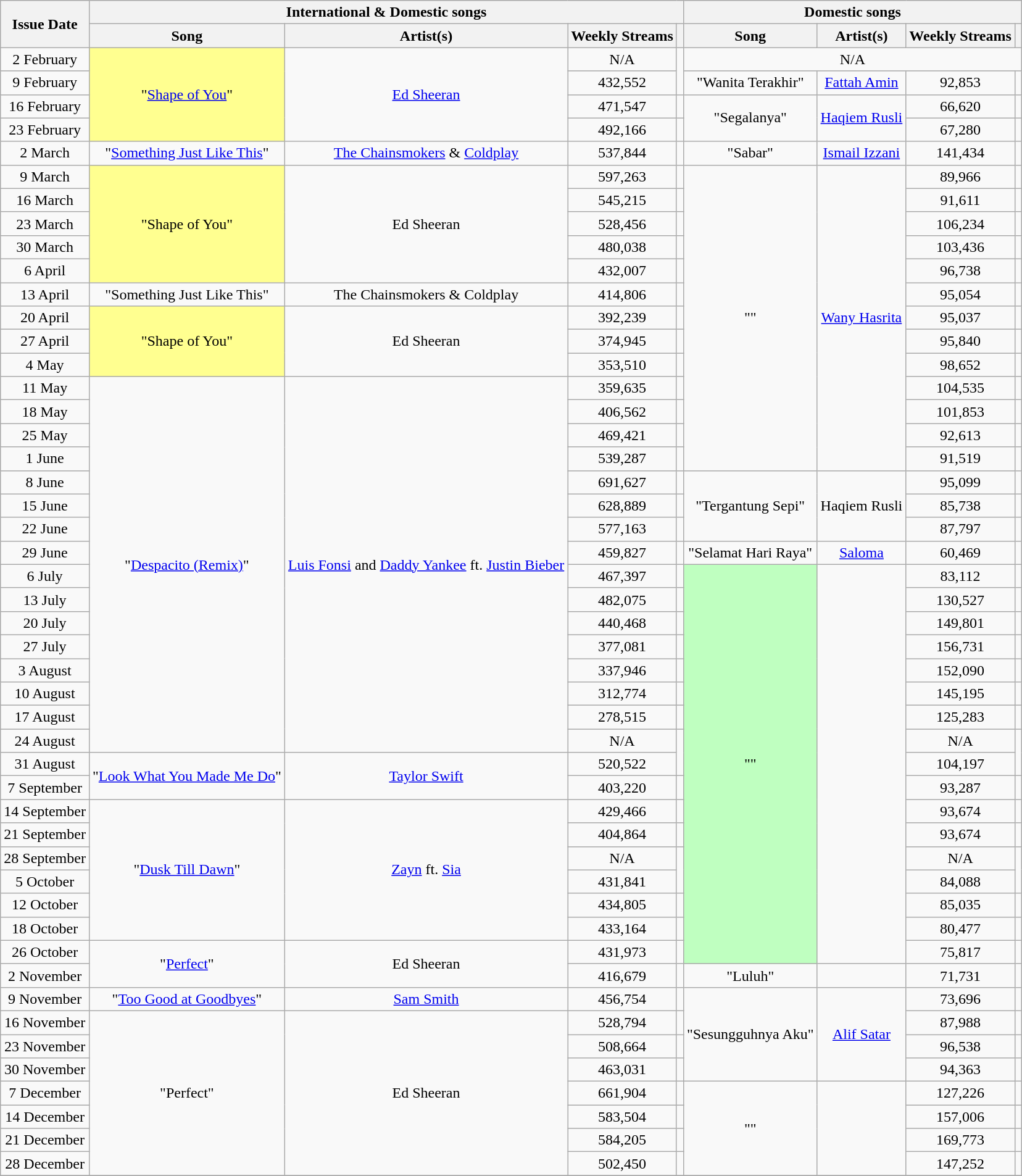<table class="wikitable" style="text-align: center;">
<tr>
<th style="text-align: center;" rowspan="2">Issue Date</th>
<th style="text-align: center;" colspan="4">International & Domestic songs</th>
<th style="text-align: center;" colspan="4">Domestic songs</th>
</tr>
<tr>
<th>Song</th>
<th>Artist(s)</th>
<th>Weekly Streams</th>
<th></th>
<th>Song</th>
<th>Artist(s)</th>
<th>Weekly Streams</th>
<th></th>
</tr>
<tr>
<td>2 February </td>
<td bgcolor=#FFFF90 rowspan="4">"<a href='#'>Shape of You</a>"</td>
<td rowspan="4"><a href='#'>Ed Sheeran</a></td>
<td>N/A</td>
<td rowspan="2"></td>
<td colspan="4">N/A</td>
</tr>
<tr>
<td>9 February</td>
<td>432,552</td>
<td>"Wanita Terakhir"</td>
<td><a href='#'>Fattah Amin</a></td>
<td>92,853</td>
<td></td>
</tr>
<tr>
<td>16 February</td>
<td>471,547</td>
<td></td>
<td rowspan="2">"Segalanya"</td>
<td rowspan="2"><a href='#'>Haqiem Rusli</a></td>
<td>66,620</td>
<td></td>
</tr>
<tr>
<td>23 February</td>
<td>492,166</td>
<td></td>
<td>67,280</td>
<td></td>
</tr>
<tr>
<td>2 March</td>
<td>"<a href='#'>Something Just Like This</a>"</td>
<td><a href='#'>The Chainsmokers</a> & <a href='#'>Coldplay</a></td>
<td>537,844</td>
<td></td>
<td>"Sabar"</td>
<td><a href='#'>Ismail Izzani</a></td>
<td>141,434</td>
<td></td>
</tr>
<tr>
<td>9 March</td>
<td bgcolor=#FFFF90 rowspan="5">"Shape of You"</td>
<td rowspan="5">Ed Sheeran</td>
<td>597,263</td>
<td></td>
<td rowspan="13">""</td>
<td rowspan="13"><a href='#'>Wany Hasrita</a></td>
<td>89,966</td>
<td></td>
</tr>
<tr>
<td>16 March</td>
<td>545,215</td>
<td></td>
<td>91,611</td>
<td></td>
</tr>
<tr>
<td>23 March</td>
<td>528,456</td>
<td></td>
<td>106,234</td>
<td></td>
</tr>
<tr>
<td>30 March</td>
<td>480,038</td>
<td></td>
<td>103,436</td>
<td></td>
</tr>
<tr>
<td>6 April</td>
<td>432,007</td>
<td></td>
<td>96,738</td>
<td></td>
</tr>
<tr>
<td>13 April</td>
<td>"Something Just Like This"</td>
<td>The Chainsmokers & Coldplay</td>
<td>414,806</td>
<td></td>
<td>95,054</td>
<td></td>
</tr>
<tr>
<td>20 April</td>
<td bgcolor=#FFFF90 rowspan="3">"Shape of You"</td>
<td rowspan="3">Ed Sheeran</td>
<td>392,239</td>
<td></td>
<td>95,037</td>
<td></td>
</tr>
<tr>
<td>27 April</td>
<td>374,945</td>
<td></td>
<td>95,840</td>
<td></td>
</tr>
<tr>
<td>4 May</td>
<td>353,510</td>
<td></td>
<td>98,652</td>
<td></td>
</tr>
<tr>
<td>11 May</td>
<td rowspan="16">"<a href='#'>Despacito (Remix)</a>"</td>
<td rowspan="16"><a href='#'>Luis Fonsi</a> and <a href='#'>Daddy Yankee</a> ft. <a href='#'>Justin Bieber</a></td>
<td>359,635</td>
<td></td>
<td>104,535</td>
<td></td>
</tr>
<tr>
<td>18 May</td>
<td>406,562</td>
<td></td>
<td>101,853</td>
<td></td>
</tr>
<tr>
<td>25 May</td>
<td>469,421</td>
<td></td>
<td>92,613</td>
<td></td>
</tr>
<tr>
<td>1 June</td>
<td>539,287</td>
<td></td>
<td>91,519</td>
<td></td>
</tr>
<tr>
<td>8 June</td>
<td>691,627</td>
<td></td>
<td rowspan="3">"Tergantung Sepi"</td>
<td rowspan="3">Haqiem Rusli</td>
<td>95,099</td>
<td></td>
</tr>
<tr>
<td>15 June</td>
<td>628,889</td>
<td></td>
<td>85,738</td>
<td></td>
</tr>
<tr>
<td>22 June</td>
<td>577,163</td>
<td></td>
<td>87,797</td>
<td></td>
</tr>
<tr>
<td>29 June</td>
<td>459,827</td>
<td></td>
<td>"Selamat Hari Raya"</td>
<td><a href='#'>Saloma</a></td>
<td>60,469</td>
<td></td>
</tr>
<tr>
<td>6 July</td>
<td>467,397</td>
<td></td>
<td bgcolor=#BFFFC0 rowspan="17">""</td>
<td rowspan="17"></td>
<td>83,112</td>
<td></td>
</tr>
<tr>
<td>13 July</td>
<td>482,075</td>
<td></td>
<td>130,527</td>
<td></td>
</tr>
<tr>
<td>20 July</td>
<td>440,468</td>
<td></td>
<td>149,801</td>
<td></td>
</tr>
<tr>
<td>27 July</td>
<td>377,081</td>
<td></td>
<td>156,731</td>
<td></td>
</tr>
<tr>
<td>3 August</td>
<td>337,946</td>
<td></td>
<td>152,090</td>
<td></td>
</tr>
<tr>
<td>10 August</td>
<td>312,774</td>
<td></td>
<td>145,195</td>
<td></td>
</tr>
<tr>
<td>17 August</td>
<td>278,515</td>
<td></td>
<td>125,283</td>
<td></td>
</tr>
<tr>
<td>24 August</td>
<td>N/A</td>
<td rowspan="2"></td>
<td>N/A</td>
<td rowspan="2"></td>
</tr>
<tr>
<td>31 August</td>
<td rowspan="2">"<a href='#'>Look What You Made Me Do</a>"</td>
<td rowspan="2"><a href='#'>Taylor Swift</a></td>
<td>520,522</td>
<td>104,197</td>
</tr>
<tr>
<td>7 September</td>
<td>403,220</td>
<td></td>
<td>93,287</td>
<td></td>
</tr>
<tr>
<td>14 September</td>
<td rowspan="6">"<a href='#'>Dusk Till Dawn</a>"</td>
<td rowspan="6"><a href='#'>Zayn</a> ft. <a href='#'>Sia</a></td>
<td>429,466</td>
<td></td>
<td>93,674</td>
<td></td>
</tr>
<tr>
<td>21 September</td>
<td>404,864</td>
<td></td>
<td>93,674</td>
<td></td>
</tr>
<tr>
<td>28 September</td>
<td>N/A</td>
<td rowspan="2"></td>
<td>N/A</td>
<td rowspan="2"></td>
</tr>
<tr>
<td>5 October</td>
<td>431,841</td>
<td>84,088</td>
</tr>
<tr>
<td>12 October</td>
<td>434,805</td>
<td></td>
<td>85,035</td>
<td></td>
</tr>
<tr>
<td>18 October</td>
<td>433,164</td>
<td></td>
<td>80,477</td>
<td></td>
</tr>
<tr>
<td>26 October</td>
<td rowspan="2">"<a href='#'>Perfect</a>"</td>
<td rowspan="2">Ed Sheeran</td>
<td>431,973</td>
<td></td>
<td>75,817</td>
<td></td>
</tr>
<tr>
<td>2 November</td>
<td>416,679</td>
<td></td>
<td>"Luluh"</td>
<td></td>
<td>71,731</td>
<td></td>
</tr>
<tr>
<td>9 November</td>
<td>"<a href='#'>Too Good at Goodbyes</a>"</td>
<td><a href='#'>Sam Smith</a></td>
<td>456,754</td>
<td></td>
<td rowspan="4">"Sesungguhnya Aku"</td>
<td rowspan="4"><a href='#'>Alif Satar</a></td>
<td>73,696</td>
<td></td>
</tr>
<tr>
<td>16 November</td>
<td rowspan="7">"Perfect"</td>
<td rowspan="7">Ed Sheeran</td>
<td>528,794</td>
<td></td>
<td>87,988</td>
<td></td>
</tr>
<tr>
<td>23 November</td>
<td>508,664</td>
<td></td>
<td>96,538</td>
<td></td>
</tr>
<tr>
<td>30 November</td>
<td>463,031</td>
<td></td>
<td>94,363</td>
<td></td>
</tr>
<tr>
<td>7 December</td>
<td>661,904</td>
<td></td>
<td rowspan="4">""</td>
<td rowspan="4"></td>
<td>127,226</td>
<td></td>
</tr>
<tr>
<td>14 December</td>
<td>583,504</td>
<td></td>
<td>157,006</td>
<td></td>
</tr>
<tr>
<td>21 December</td>
<td>584,205</td>
<td></td>
<td>169,773</td>
<td></td>
</tr>
<tr>
<td>28 December</td>
<td>502,450</td>
<td></td>
<td>147,252</td>
<td></td>
</tr>
<tr>
</tr>
</table>
